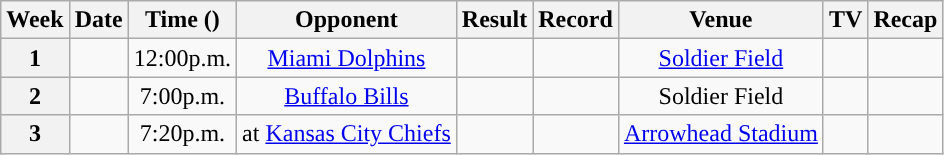<table class="wikitable" style="text-align:center">
<tr>
<th>Week</th>
<th>Date</th>
<th>Time (<a href='#'></a>)</th>
<th>Opponent</th>
<th>Result</th>
<th>Record</th>
<th>Venue</th>
<th>TV</th>
<th>Recap</th>
</tr>
<tr>
<th>1</th>
<td></td>
<td>12:00p.m.</td>
<td><a href='#'>Miami Dolphins</a></td>
<td></td>
<td></td>
<td><a href='#'>Soldier Field</a></td>
<td></td>
<td></td>
</tr>
<tr>
<th>2</th>
<td></td>
<td>7:00p.m.</td>
<td><a href='#'>Buffalo Bills</a></td>
<td></td>
<td></td>
<td>Soldier Field</td>
<td></td>
<td></td>
</tr>
<tr>
<th>3</th>
<td></td>
<td>7:20p.m.</td>
<td>at <a href='#'>Kansas City Chiefs</a></td>
<td></td>
<td></td>
<td><a href='#'>Arrowhead Stadium</a></td>
<td></td>
<td></td>
</tr>
</table>
